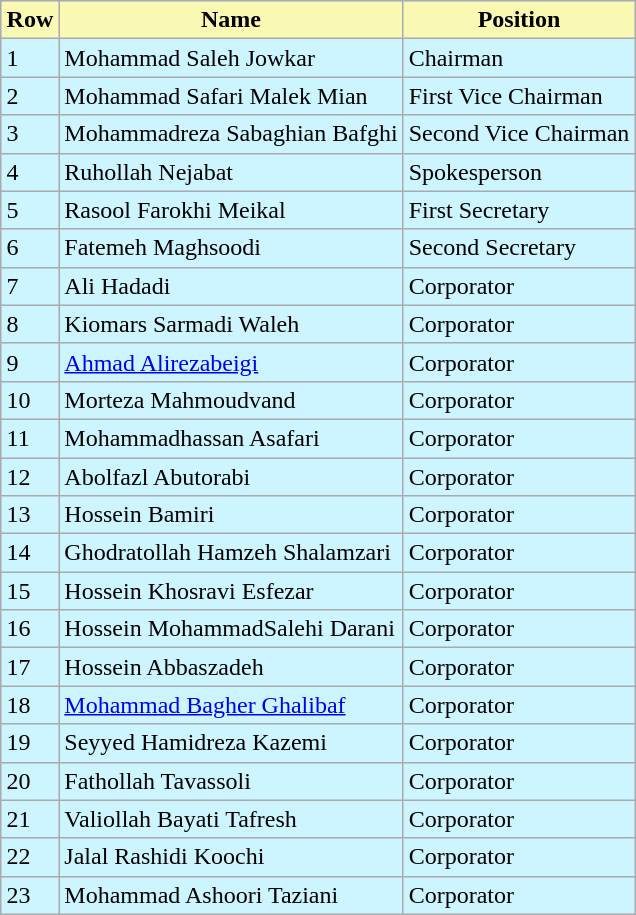<table class="wikitable" style="background-color:#ccf5ff; margin: 1em auto 1em auto">
<tr>
<td align="center" style="background:#faf9b4;"><strong>Row</strong></td>
<td align="center" style="background:#faf9b4;"><strong>Name</strong></td>
<td align="center" style="background:#faf9b4;"><strong>Position</strong></td>
</tr>
<tr>
<td>1</td>
<td>Mohammad Saleh Jowkar</td>
<td>Chairman</td>
</tr>
<tr>
<td>2</td>
<td>Mohammad Safari Malek Mian</td>
<td>First Vice Chairman</td>
</tr>
<tr>
<td>3</td>
<td>Mohammadreza Sabaghian Bafghi</td>
<td>Second Vice Chairman</td>
</tr>
<tr>
<td>4</td>
<td>Ruhollah Nejabat</td>
<td>Spokesperson</td>
</tr>
<tr>
<td>5</td>
<td>Rasool Farokhi Meikal</td>
<td>First Secretary</td>
</tr>
<tr>
<td>6</td>
<td>Fatemeh Maghsoodi</td>
<td>Second Secretary</td>
</tr>
<tr>
<td>7</td>
<td>Ali Hadadi</td>
<td>Corporator</td>
</tr>
<tr>
<td>8</td>
<td>Kiomars Sarmadi Waleh</td>
<td>Corporator</td>
</tr>
<tr>
<td>9</td>
<td><a href='#'>Ahmad Alirezabeigi</a></td>
<td>Corporator</td>
</tr>
<tr>
<td>10</td>
<td>Morteza Mahmoudvand</td>
<td>Corporator</td>
</tr>
<tr>
<td>11</td>
<td>Mohammadhassan Asafari</td>
<td>Corporator</td>
</tr>
<tr>
<td>12</td>
<td>Abolfazl Abutorabi</td>
<td>Corporator</td>
</tr>
<tr>
<td>13</td>
<td>Hossein Bamiri</td>
<td>Corporator</td>
</tr>
<tr>
<td>14</td>
<td>Ghodratollah Hamzeh Shalamzari</td>
<td>Corporator</td>
</tr>
<tr>
<td>15</td>
<td>Hossein Khosravi Esfezar</td>
<td>Corporator</td>
</tr>
<tr>
<td>16</td>
<td>Hossein MohammadSalehi Darani</td>
<td>Corporator</td>
</tr>
<tr>
<td>17</td>
<td>Hossein Abbaszadeh</td>
<td>Corporator</td>
</tr>
<tr>
<td>18</td>
<td><a href='#'>Mohammad Bagher Ghalibaf</a></td>
<td>Corporator</td>
</tr>
<tr>
<td>19</td>
<td>Seyyed Hamidreza Kazemi</td>
<td>Corporator</td>
</tr>
<tr>
<td>20</td>
<td>Fathollah Tavassoli</td>
<td>Corporator</td>
</tr>
<tr>
<td>21</td>
<td>Valiollah Bayati Tafresh</td>
<td>Corporator</td>
</tr>
<tr>
<td>22</td>
<td>Jalal Rashidi Koochi</td>
<td>Corporator</td>
</tr>
<tr>
<td>23</td>
<td>Mohammad Ashoori Taziani</td>
<td>Corporator</td>
</tr>
</table>
